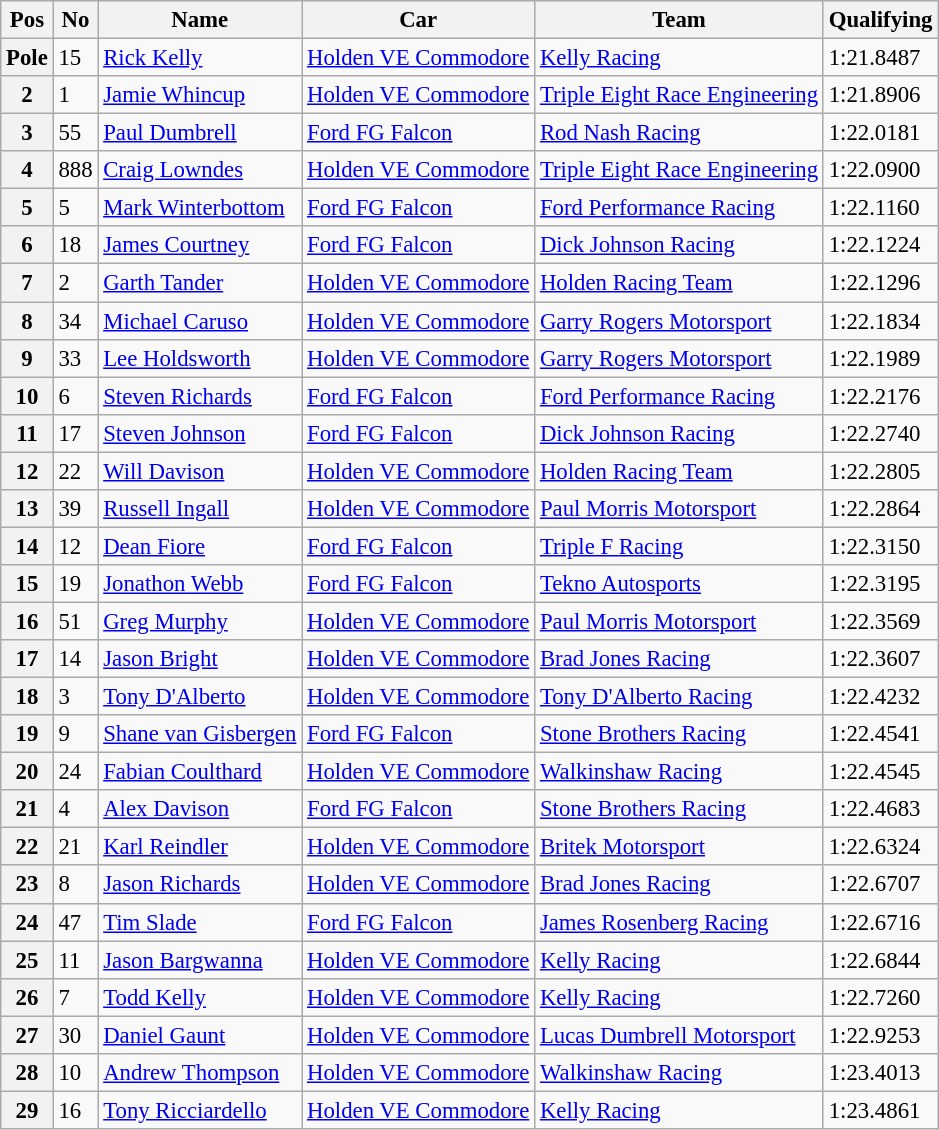<table class="wikitable" style="font-size: 95%;">
<tr>
<th>Pos</th>
<th>No</th>
<th>Name</th>
<th>Car</th>
<th>Team</th>
<th>Qualifying</th>
</tr>
<tr>
<th>Pole</th>
<td>15</td>
<td><a href='#'>Rick Kelly</a></td>
<td><a href='#'>Holden VE Commodore</a></td>
<td><a href='#'>Kelly Racing</a></td>
<td>1:21.8487</td>
</tr>
<tr>
<th>2</th>
<td>1</td>
<td><a href='#'>Jamie Whincup</a></td>
<td><a href='#'>Holden VE Commodore</a></td>
<td><a href='#'>Triple Eight Race Engineering</a></td>
<td>1:21.8906</td>
</tr>
<tr>
<th>3</th>
<td>55</td>
<td><a href='#'>Paul Dumbrell</a></td>
<td><a href='#'>Ford FG Falcon</a></td>
<td><a href='#'>Rod Nash Racing</a></td>
<td>1:22.0181</td>
</tr>
<tr>
<th>4</th>
<td>888</td>
<td><a href='#'>Craig Lowndes</a></td>
<td><a href='#'>Holden VE Commodore</a></td>
<td><a href='#'>Triple Eight Race Engineering</a></td>
<td>1:22.0900</td>
</tr>
<tr>
<th>5</th>
<td>5</td>
<td><a href='#'>Mark Winterbottom</a></td>
<td><a href='#'>Ford FG Falcon</a></td>
<td><a href='#'>Ford Performance Racing</a></td>
<td>1:22.1160</td>
</tr>
<tr>
<th>6</th>
<td>18</td>
<td><a href='#'>James Courtney</a></td>
<td><a href='#'>Ford FG Falcon</a></td>
<td><a href='#'>Dick Johnson Racing</a></td>
<td>1:22.1224</td>
</tr>
<tr>
<th>7</th>
<td>2</td>
<td><a href='#'>Garth Tander</a></td>
<td><a href='#'>Holden VE Commodore</a></td>
<td><a href='#'>Holden Racing Team</a></td>
<td>1:22.1296</td>
</tr>
<tr>
<th>8</th>
<td>34</td>
<td><a href='#'>Michael Caruso</a></td>
<td><a href='#'>Holden VE Commodore</a></td>
<td><a href='#'>Garry Rogers Motorsport</a></td>
<td>1:22.1834</td>
</tr>
<tr>
<th>9</th>
<td>33</td>
<td><a href='#'>Lee Holdsworth</a></td>
<td><a href='#'>Holden VE Commodore</a></td>
<td><a href='#'>Garry Rogers Motorsport</a></td>
<td>1:22.1989</td>
</tr>
<tr>
<th>10</th>
<td>6</td>
<td><a href='#'>Steven Richards</a></td>
<td><a href='#'>Ford FG Falcon</a></td>
<td><a href='#'>Ford Performance Racing</a></td>
<td>1:22.2176</td>
</tr>
<tr>
<th>11</th>
<td>17</td>
<td><a href='#'>Steven Johnson</a></td>
<td><a href='#'>Ford FG Falcon</a></td>
<td><a href='#'>Dick Johnson Racing</a></td>
<td>1:22.2740</td>
</tr>
<tr>
<th>12</th>
<td>22</td>
<td><a href='#'>Will Davison</a></td>
<td><a href='#'>Holden VE Commodore</a></td>
<td><a href='#'>Holden Racing Team</a></td>
<td>1:22.2805</td>
</tr>
<tr>
<th>13</th>
<td>39</td>
<td><a href='#'>Russell Ingall</a></td>
<td><a href='#'>Holden VE Commodore</a></td>
<td><a href='#'>Paul Morris Motorsport</a></td>
<td>1:22.2864</td>
</tr>
<tr>
<th>14</th>
<td>12</td>
<td><a href='#'>Dean Fiore</a></td>
<td><a href='#'>Ford FG Falcon</a></td>
<td><a href='#'>Triple F Racing</a></td>
<td>1:22.3150</td>
</tr>
<tr>
<th>15</th>
<td>19</td>
<td><a href='#'>Jonathon Webb</a></td>
<td><a href='#'>Ford FG Falcon</a></td>
<td><a href='#'>Tekno Autosports</a></td>
<td>1:22.3195</td>
</tr>
<tr>
<th>16</th>
<td>51</td>
<td><a href='#'>Greg Murphy</a></td>
<td><a href='#'>Holden VE Commodore</a></td>
<td><a href='#'>Paul Morris Motorsport</a></td>
<td>1:22.3569</td>
</tr>
<tr>
<th>17</th>
<td>14</td>
<td><a href='#'>Jason Bright</a></td>
<td><a href='#'>Holden VE Commodore</a></td>
<td><a href='#'>Brad Jones Racing</a></td>
<td>1:22.3607</td>
</tr>
<tr>
<th>18</th>
<td>3</td>
<td><a href='#'>Tony D'Alberto</a></td>
<td><a href='#'>Holden VE Commodore</a></td>
<td><a href='#'>Tony D'Alberto Racing</a></td>
<td>1:22.4232</td>
</tr>
<tr>
<th>19</th>
<td>9</td>
<td><a href='#'>Shane van Gisbergen</a></td>
<td><a href='#'>Ford FG Falcon</a></td>
<td><a href='#'>Stone Brothers Racing</a></td>
<td>1:22.4541</td>
</tr>
<tr>
<th>20</th>
<td>24</td>
<td><a href='#'>Fabian Coulthard</a></td>
<td><a href='#'>Holden VE Commodore</a></td>
<td><a href='#'>Walkinshaw Racing</a></td>
<td>1:22.4545</td>
</tr>
<tr>
<th>21</th>
<td>4</td>
<td><a href='#'>Alex Davison</a></td>
<td><a href='#'>Ford FG Falcon</a></td>
<td><a href='#'>Stone Brothers Racing</a></td>
<td>1:22.4683</td>
</tr>
<tr>
<th>22</th>
<td>21</td>
<td><a href='#'>Karl Reindler</a></td>
<td><a href='#'>Holden VE Commodore</a></td>
<td><a href='#'>Britek Motorsport</a></td>
<td>1:22.6324</td>
</tr>
<tr>
<th>23</th>
<td>8</td>
<td><a href='#'>Jason Richards</a></td>
<td><a href='#'>Holden VE Commodore</a></td>
<td><a href='#'>Brad Jones Racing</a></td>
<td>1:22.6707</td>
</tr>
<tr>
<th>24</th>
<td>47</td>
<td><a href='#'>Tim Slade</a></td>
<td><a href='#'>Ford FG Falcon</a></td>
<td><a href='#'>James Rosenberg Racing</a></td>
<td>1:22.6716</td>
</tr>
<tr>
<th>25</th>
<td>11</td>
<td><a href='#'>Jason Bargwanna</a></td>
<td><a href='#'>Holden VE Commodore</a></td>
<td><a href='#'>Kelly Racing</a></td>
<td>1:22.6844</td>
</tr>
<tr>
<th>26</th>
<td>7</td>
<td><a href='#'>Todd Kelly</a></td>
<td><a href='#'>Holden VE Commodore</a></td>
<td><a href='#'>Kelly Racing</a></td>
<td>1:22.7260</td>
</tr>
<tr>
<th>27</th>
<td>30</td>
<td><a href='#'>Daniel Gaunt</a></td>
<td><a href='#'>Holden VE Commodore</a></td>
<td><a href='#'>Lucas Dumbrell Motorsport</a></td>
<td>1:22.9253</td>
</tr>
<tr>
<th>28</th>
<td>10</td>
<td><a href='#'>Andrew Thompson</a></td>
<td><a href='#'>Holden VE Commodore</a></td>
<td><a href='#'>Walkinshaw Racing</a></td>
<td>1:23.4013</td>
</tr>
<tr>
<th>29</th>
<td>16</td>
<td><a href='#'>Tony Ricciardello</a></td>
<td><a href='#'>Holden VE Commodore</a></td>
<td><a href='#'>Kelly Racing</a></td>
<td>1:23.4861</td>
</tr>
</table>
